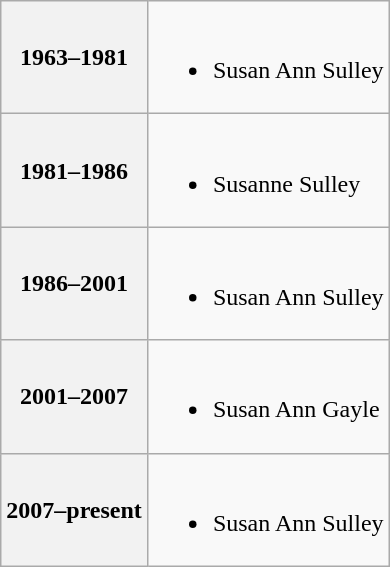<table class="wikitable">
<tr>
<th>1963–1981</th>
<td><br><ul><li>Susan Ann Sulley</li></ul></td>
</tr>
<tr>
<th>1981–1986</th>
<td><br><ul><li>Susanne Sulley</li></ul></td>
</tr>
<tr>
<th>1986–2001</th>
<td><br><ul><li>Susan Ann Sulley</li></ul></td>
</tr>
<tr>
<th>2001–2007</th>
<td><br><ul><li>Susan Ann Gayle</li></ul></td>
</tr>
<tr>
<th>2007–present</th>
<td><br><ul><li>Susan Ann Sulley</li></ul></td>
</tr>
</table>
